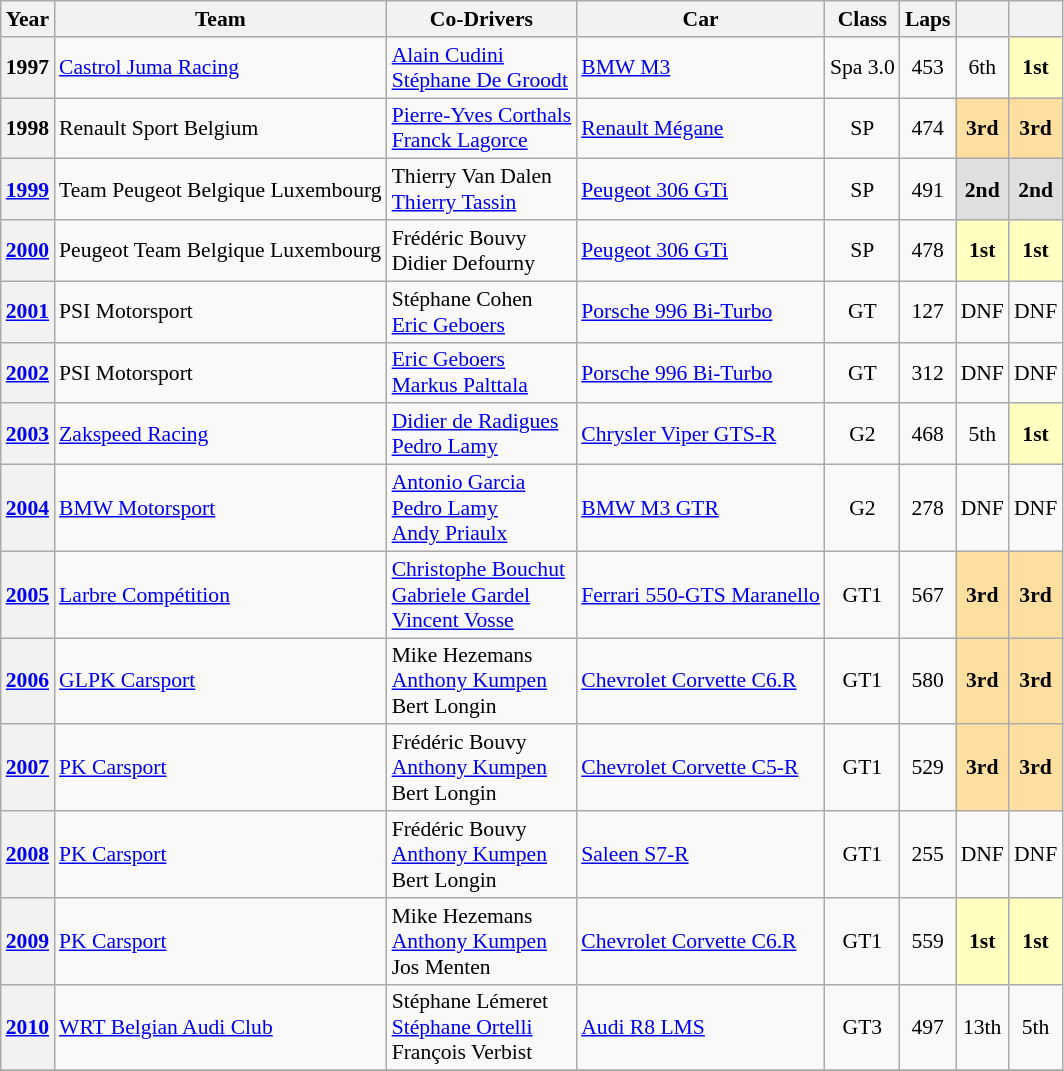<table class="wikitable" style="text-align:center; font-size:90%">
<tr>
<th>Year</th>
<th>Team</th>
<th>Co-Drivers</th>
<th>Car</th>
<th>Class</th>
<th>Laps</th>
<th></th>
<th></th>
</tr>
<tr>
<th>1997</th>
<td align="left"> <a href='#'>Castrol Juma Racing</a></td>
<td align="left"> <a href='#'>Alain Cudini</a><br> <a href='#'>Stéphane De Groodt</a></td>
<td align="left"><a href='#'>BMW M3</a></td>
<td>Spa 3.0</td>
<td>453</td>
<td>6th</td>
<th style="background:#FFFFBF;">1st</th>
</tr>
<tr>
<th>1998</th>
<td align="left"> Renault Sport Belgium</td>
<td align="left"> <a href='#'>Pierre-Yves Corthals</a><br> <a href='#'>Franck Lagorce</a></td>
<td align="left"><a href='#'>Renault Mégane</a></td>
<td>SP</td>
<td>474</td>
<th style="background:#FFDF9F;">3rd</th>
<th style="background:#FFDF9F;">3rd</th>
</tr>
<tr>
<th><a href='#'>1999</a></th>
<td align="left"> Team Peugeot Belgique Luxembourg</td>
<td align="left"> Thierry Van Dalen<br> <a href='#'>Thierry Tassin</a></td>
<td align="left"><a href='#'>Peugeot 306 GTi</a></td>
<td>SP</td>
<td>491</td>
<th style="background:#DFDFDF;">2nd</th>
<th style="background:#DFDFDF;">2nd</th>
</tr>
<tr>
<th><a href='#'>2000</a></th>
<td align="left"> Peugeot Team Belgique Luxembourg</td>
<td align="left"> Frédéric Bouvy<br> Didier Defourny</td>
<td align="left"><a href='#'>Peugeot 306 GTi</a></td>
<td>SP</td>
<td>478</td>
<th style="background:#FFFFBF;">1st</th>
<th style="background:#FFFFBF;">1st</th>
</tr>
<tr>
<th><a href='#'>2001</a></th>
<td align="left"> PSI Motorsport</td>
<td align="left"> Stéphane Cohen<br> <a href='#'>Eric Geboers</a></td>
<td align="left"><a href='#'>Porsche 996 Bi-Turbo</a></td>
<td>GT</td>
<td>127</td>
<td>DNF</td>
<td>DNF</td>
</tr>
<tr>
<th><a href='#'>2002</a></th>
<td align="left"> PSI Motorsport</td>
<td align="left"> <a href='#'>Eric Geboers</a><br> <a href='#'>Markus Palttala</a></td>
<td align="left"><a href='#'>Porsche 996 Bi-Turbo</a></td>
<td>GT</td>
<td>312</td>
<td>DNF</td>
<td>DNF</td>
</tr>
<tr>
<th><a href='#'>2003</a></th>
<td align="left"> <a href='#'>Zakspeed Racing</a></td>
<td align="left"> <a href='#'>Didier de Radigues</a><br> <a href='#'>Pedro Lamy</a></td>
<td align="left"><a href='#'>Chrysler Viper GTS-R</a></td>
<td>G2</td>
<td>468</td>
<td>5th</td>
<th style="background:#FFFFBF;">1st</th>
</tr>
<tr>
<th><a href='#'>2004</a></th>
<td align="left"> <a href='#'>BMW Motorsport</a></td>
<td align="left"> <a href='#'>Antonio Garcia</a><br>  <a href='#'>Pedro Lamy</a><br> <a href='#'>Andy Priaulx</a></td>
<td align="left"><a href='#'>BMW M3 GTR</a></td>
<td>G2</td>
<td>278</td>
<td>DNF</td>
<td>DNF</td>
</tr>
<tr>
<th><a href='#'>2005</a></th>
<td align="left"> <a href='#'>Larbre Compétition</a></td>
<td align="left"> <a href='#'>Christophe Bouchut</a><br> <a href='#'>Gabriele Gardel</a><br> <a href='#'>Vincent Vosse</a></td>
<td align="left"><a href='#'>Ferrari 550-GTS Maranello</a></td>
<td>GT1</td>
<td>567</td>
<th style="background:#FFDF9F;">3rd</th>
<th style="background:#FFDF9F;">3rd</th>
</tr>
<tr>
<th><a href='#'>2006</a></th>
<td align="left"> <a href='#'>GLPK Carsport</a></td>
<td align="left"> Mike Hezemans<br> <a href='#'>Anthony Kumpen</a><br> Bert Longin</td>
<td align="left"><a href='#'>Chevrolet Corvette C6.R</a></td>
<td>GT1</td>
<td>580</td>
<th style="background:#FFDF9F;">3rd</th>
<th style="background:#FFDF9F;">3rd</th>
</tr>
<tr>
<th><a href='#'>2007</a></th>
<td align="left"> <a href='#'>PK Carsport</a></td>
<td align="left"> Frédéric Bouvy<br> <a href='#'>Anthony Kumpen</a><br> Bert Longin</td>
<td align="left"><a href='#'>Chevrolet Corvette C5-R</a></td>
<td>GT1</td>
<td>529</td>
<th style="background:#FFDF9F;">3rd</th>
<th style="background:#FFDF9F;">3rd</th>
</tr>
<tr>
<th><a href='#'>2008</a></th>
<td align="left"> <a href='#'>PK Carsport</a></td>
<td align="left"> Frédéric Bouvy<br> <a href='#'>Anthony Kumpen</a><br> Bert Longin</td>
<td align="left"><a href='#'>Saleen S7-R</a></td>
<td>GT1</td>
<td>255</td>
<td>DNF</td>
<td>DNF</td>
</tr>
<tr>
<th><a href='#'>2009</a></th>
<td align="left"> <a href='#'>PK Carsport</a></td>
<td align="left"> Mike Hezemans<br> <a href='#'>Anthony Kumpen</a><br> Jos Menten</td>
<td align="left"><a href='#'>Chevrolet Corvette C6.R</a></td>
<td>GT1</td>
<td>559</td>
<th style="background:#FFFFBF;">1st</th>
<th style="background:#FFFFBF;">1st</th>
</tr>
<tr>
<th><a href='#'>2010</a></th>
<td align="left"> <a href='#'>WRT Belgian Audi Club</a></td>
<td align="left"> Stéphane Lémeret<br> <a href='#'>Stéphane Ortelli</a><br> François Verbist</td>
<td align="left"><a href='#'>Audi R8 LMS</a></td>
<td>GT3</td>
<td>497</td>
<td>13th</td>
<td>5th</td>
</tr>
<tr>
</tr>
</table>
